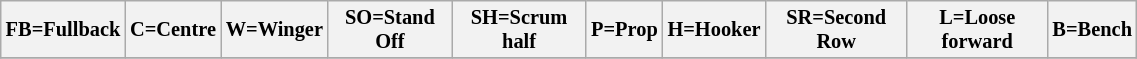<table class="wikitable" style="font-size:85%;" width="60%">
<tr>
<th>FB=Fullback</th>
<th>C=Centre</th>
<th>W=Winger</th>
<th>SO=Stand Off</th>
<th>SH=Scrum half</th>
<th>P=Prop</th>
<th>H=Hooker</th>
<th>SR=Second Row</th>
<th>L=Loose forward</th>
<th>B=Bench</th>
</tr>
<tr>
</tr>
</table>
